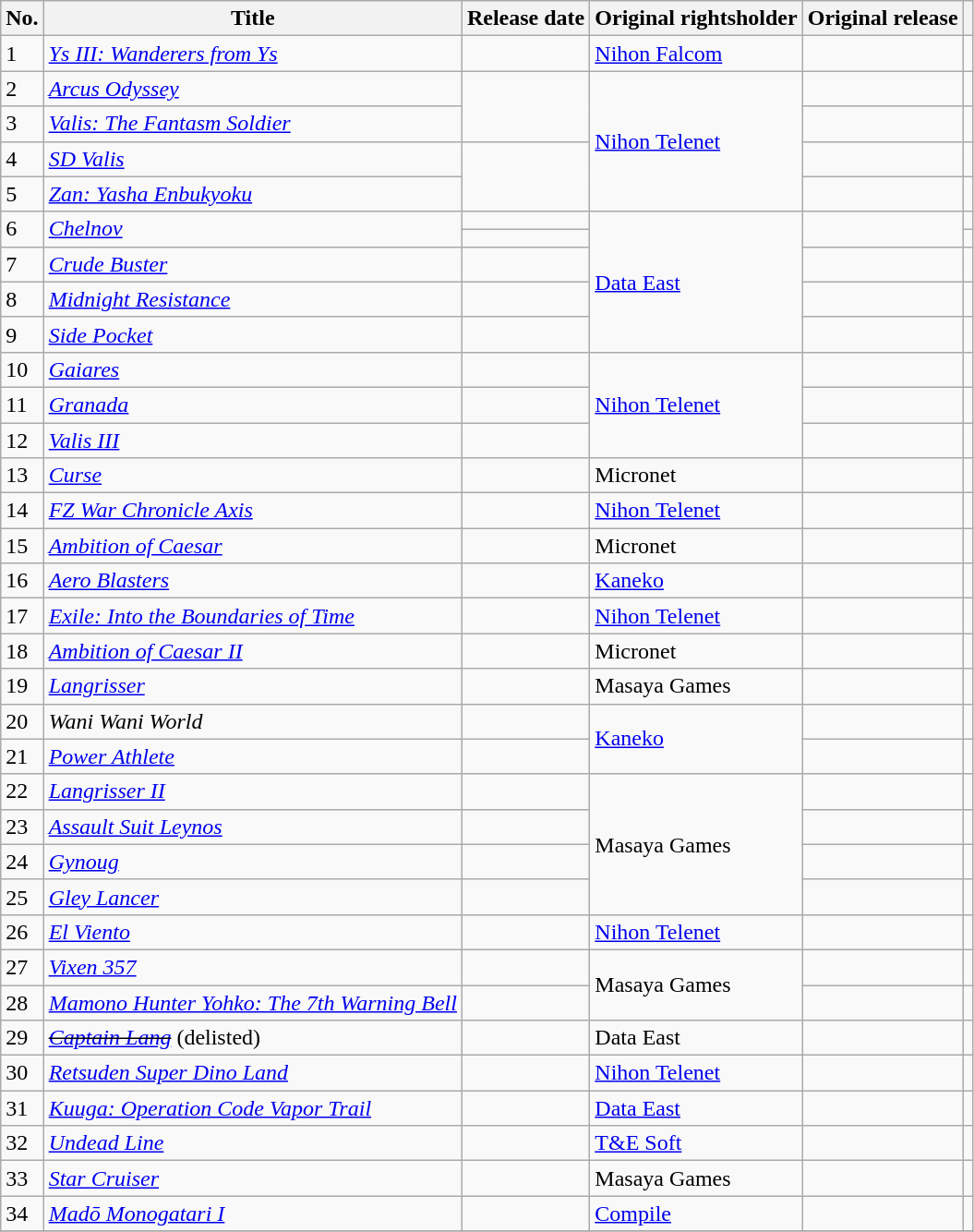<table class="wikitable sortable" width="auto">
<tr>
<th>No.</th>
<th>Title</th>
<th>Release date</th>
<th>Original rightsholder</th>
<th>Original release</th>
<th></th>
</tr>
<tr>
<td>1</td>
<td><em><a href='#'>Ys III: Wanderers from Ys</a></em></td>
<td></td>
<td><a href='#'>Nihon Falcom</a></td>
<td></td>
<td></td>
</tr>
<tr>
<td>2</td>
<td><em><a href='#'>Arcus Odyssey</a></em></td>
<td rowspan="2"></td>
<td rowspan="4"><a href='#'>Nihon Telenet</a></td>
<td></td>
<td></td>
</tr>
<tr>
<td>3</td>
<td><em><a href='#'>Valis: The Fantasm Soldier</a></em></td>
<td></td>
<td></td>
</tr>
<tr>
<td>4</td>
<td><a href='#'><em>SD Valis</em></a></td>
<td rowspan="2"></td>
<td></td>
<td></td>
</tr>
<tr>
<td>5</td>
<td><em><a href='#'>Zan: Yasha Enbukyoku</a></em></td>
<td></td>
<td></td>
</tr>
<tr>
<td rowspan="2">6</td>
<td rowspan="2"><a href='#'><em>Chelnov</em></a></td>
<td></td>
<td rowspan="5"><a href='#'>Data East</a></td>
<td rowspan="2"></td>
<td></td>
</tr>
<tr>
<td></td>
<td></td>
</tr>
<tr>
<td>7</td>
<td><em><a href='#'>Crude Buster</a></em></td>
<td></td>
<td></td>
<td></td>
</tr>
<tr>
<td>8</td>
<td><em><a href='#'>Midnight Resistance</a></em></td>
<td></td>
<td></td>
<td></td>
</tr>
<tr>
<td>9</td>
<td><em><a href='#'>Side Pocket</a></em></td>
<td></td>
<td></td>
<td></td>
</tr>
<tr>
<td>10</td>
<td><em><a href='#'>Gaiares</a></em></td>
<td></td>
<td rowspan="3"><a href='#'>Nihon Telenet</a></td>
<td></td>
<td></td>
</tr>
<tr>
<td>11</td>
<td><a href='#'><em>Granada</em></a></td>
<td></td>
<td></td>
<td></td>
</tr>
<tr>
<td>12</td>
<td><em><a href='#'>Valis III</a></em></td>
<td></td>
<td></td>
<td></td>
</tr>
<tr>
<td>13</td>
<td><a href='#'><em>Curse</em></a></td>
<td></td>
<td>Micronet</td>
<td></td>
<td></td>
</tr>
<tr>
<td>14</td>
<td><a href='#'><em>FZ War Chronicle Axis</em></a></td>
<td></td>
<td><a href='#'>Nihon Telenet</a></td>
<td></td>
<td></td>
</tr>
<tr>
<td>15</td>
<td><em><a href='#'>Ambition of Caesar</a></em></td>
<td></td>
<td>Micronet</td>
<td></td>
<td></td>
</tr>
<tr>
<td>16</td>
<td><em><a href='#'>Aero Blasters</a></em></td>
<td></td>
<td><a href='#'>Kaneko</a></td>
<td></td>
<td></td>
</tr>
<tr>
<td>17</td>
<td><a href='#'><em>Exile: Into the Boundaries of Time</em></a></td>
<td></td>
<td><a href='#'>Nihon Telenet</a></td>
<td></td>
<td></td>
</tr>
<tr>
<td>18</td>
<td><em><a href='#'>Ambition of Caesar II</a></em></td>
<td></td>
<td>Micronet</td>
<td></td>
<td></td>
</tr>
<tr>
<td>19</td>
<td><a href='#'><em>Langrisser</em></a></td>
<td></td>
<td>Masaya Games</td>
<td></td>
<td></td>
</tr>
<tr>
<td>20</td>
<td><em>Wani Wani World</em></td>
<td></td>
<td rowspan="2"><a href='#'>Kaneko</a></td>
<td></td>
<td></td>
</tr>
<tr>
<td>21</td>
<td><em><a href='#'>Power Athlete</a></em></td>
<td></td>
<td></td>
<td></td>
</tr>
<tr>
<td>22</td>
<td><em><a href='#'>Langrisser II</a></em></td>
<td></td>
<td rowspan="4">Masaya Games</td>
<td></td>
<td></td>
</tr>
<tr>
<td>23</td>
<td><em><a href='#'>Assault Suit Leynos</a></em></td>
<td></td>
<td></td>
<td></td>
</tr>
<tr>
<td>24</td>
<td><em><a href='#'>Gynoug</a></em></td>
<td></td>
<td></td>
<td></td>
</tr>
<tr>
<td>25</td>
<td><em><a href='#'>Gley Lancer</a></em></td>
<td></td>
<td></td>
<td></td>
</tr>
<tr>
<td>26</td>
<td><em><a href='#'>El Viento</a></em></td>
<td></td>
<td><a href='#'>Nihon Telenet</a></td>
<td></td>
<td></td>
</tr>
<tr>
<td>27</td>
<td><em><a href='#'>Vixen 357</a></em></td>
<td></td>
<td rowspan="2">Masaya Games</td>
<td></td>
<td></td>
</tr>
<tr>
<td>28</td>
<td><a href='#'><em>Mamono Hunter Yohko: The 7th Warning Bell</em></a></td>
<td></td>
<td></td>
<td></td>
</tr>
<tr>
<td>29</td>
<td><em><s><a href='#'>Captain Lang</a></s></em> (delisted)</td>
<td></td>
<td>Data East</td>
<td></td>
<td><br></td>
</tr>
<tr>
<td>30</td>
<td><a href='#'><em>Retsuden Super Dino Land</em></a></td>
<td></td>
<td><a href='#'>Nihon Telenet</a></td>
<td></td>
<td></td>
</tr>
<tr>
<td>31</td>
<td><a href='#'><em>Kuuga: Operation Code Vapor Trail</em></a></td>
<td></td>
<td><a href='#'>Data East</a></td>
<td></td>
<td></td>
</tr>
<tr>
<td>32</td>
<td><em><a href='#'>Undead Line</a></em></td>
<td></td>
<td><a href='#'>T&E Soft</a></td>
<td></td>
<td></td>
</tr>
<tr>
<td>33</td>
<td><em><a href='#'>Star Cruiser</a></em></td>
<td></td>
<td>Masaya Games</td>
<td></td>
<td></td>
</tr>
<tr>
<td>34</td>
<td><em><a href='#'>Madō Monogatari I</a></em></td>
<td></td>
<td><a href='#'>Compile</a></td>
<td></td>
<td></td>
</tr>
<tr>
</tr>
</table>
